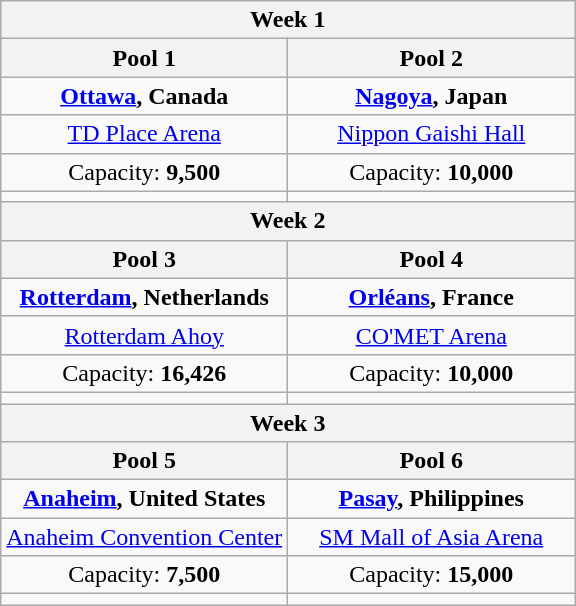<table class="wikitable" style="text-align:center">
<tr>
<th width=100% colspan=2>Week 1</th>
</tr>
<tr>
<th width=50%>Pool 1</th>
<th width=50%>Pool 2</th>
</tr>
<tr>
<td><strong><a href='#'>Ottawa</a>, Canada</strong></td>
<td><strong><a href='#'>Nagoya</a>, Japan</strong></td>
</tr>
<tr>
<td><a href='#'>TD Place Arena</a></td>
<td><a href='#'>Nippon Gaishi Hall</a></td>
</tr>
<tr>
<td>Capacity: <strong>9,500</strong></td>
<td>Capacity: <strong>10,000</strong></td>
</tr>
<tr>
<td></td>
<td></td>
</tr>
<tr>
<th width=100% colspan=2>Week 2</th>
</tr>
<tr>
<th width=50%>Pool 3</th>
<th width=50%>Pool 4</th>
</tr>
<tr>
<td><strong><a href='#'>Rotterdam</a>, Netherlands</strong></td>
<td><strong><a href='#'>Orléans</a>, France</strong></td>
</tr>
<tr>
<td><a href='#'>Rotterdam Ahoy</a></td>
<td><a href='#'>CO'MET Arena</a></td>
</tr>
<tr>
<td>Capacity: <strong>16,426</strong></td>
<td>Capacity: <strong>10,000</strong></td>
</tr>
<tr>
<td></td>
<td></td>
</tr>
<tr>
<th width=100% colspan=2>Week 3</th>
</tr>
<tr>
<th width=50%>Pool 5</th>
<th width=50%>Pool 6</th>
</tr>
<tr>
<td><strong><a href='#'>Anaheim</a>, United States</strong></td>
<td><strong><a href='#'>Pasay</a>, Philippines</strong></td>
</tr>
<tr>
<td><a href='#'>Anaheim Convention Center</a></td>
<td><a href='#'>SM Mall of Asia Arena</a></td>
</tr>
<tr>
<td>Capacity: <strong>7,500</strong></td>
<td>Capacity: <strong>15,000</strong></td>
</tr>
<tr>
<td></td>
<td></td>
</tr>
</table>
